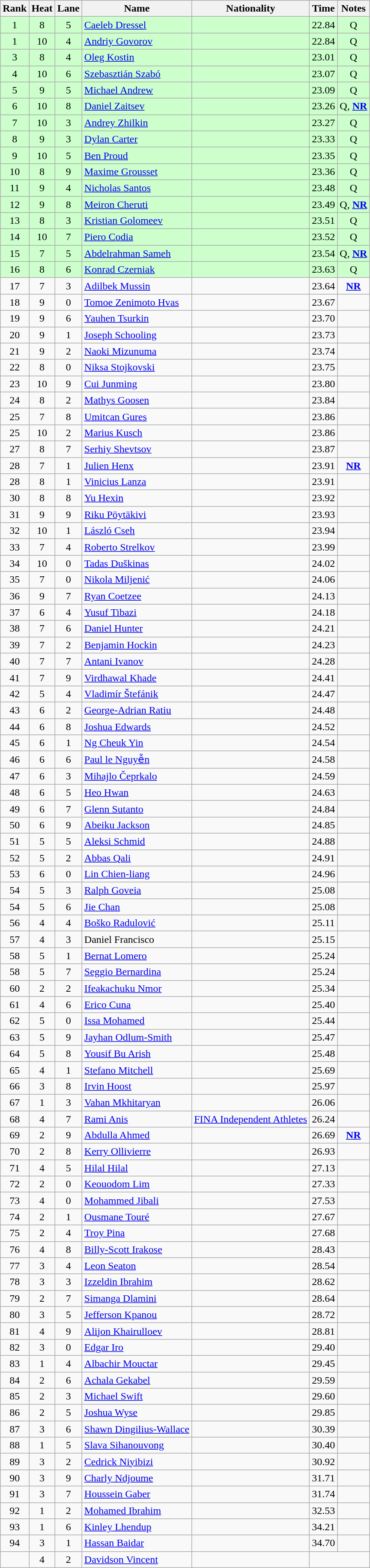<table class="wikitable sortable" style="text-align:center">
<tr>
<th>Rank</th>
<th>Heat</th>
<th>Lane</th>
<th>Name</th>
<th>Nationality</th>
<th>Time</th>
<th>Notes</th>
</tr>
<tr bgcolor=ccffcc>
<td>1</td>
<td>8</td>
<td>5</td>
<td align=left><a href='#'>Caeleb Dressel</a></td>
<td align=left></td>
<td>22.84</td>
<td>Q</td>
</tr>
<tr bgcolor=ccffcc>
<td>1</td>
<td>10</td>
<td>4</td>
<td align=left><a href='#'>Andriy Govorov</a></td>
<td align=left></td>
<td>22.84</td>
<td>Q</td>
</tr>
<tr bgcolor=ccffcc>
<td>3</td>
<td>8</td>
<td>4</td>
<td align=left><a href='#'>Oleg Kostin</a></td>
<td align=left></td>
<td>23.01</td>
<td>Q</td>
</tr>
<tr bgcolor=ccffcc>
<td>4</td>
<td>10</td>
<td>6</td>
<td align=left><a href='#'>Szebasztián Szabó</a></td>
<td align=left></td>
<td>23.07</td>
<td>Q</td>
</tr>
<tr bgcolor=ccffcc>
<td>5</td>
<td>9</td>
<td>5</td>
<td align=left><a href='#'>Michael Andrew</a></td>
<td align=left></td>
<td>23.09</td>
<td>Q</td>
</tr>
<tr bgcolor=ccffcc>
<td>6</td>
<td>10</td>
<td>8</td>
<td align=left><a href='#'>Daniel Zaitsev</a></td>
<td align=left></td>
<td>23.26</td>
<td>Q, <strong><a href='#'>NR</a></strong></td>
</tr>
<tr bgcolor=ccffcc>
<td>7</td>
<td>10</td>
<td>3</td>
<td align=left><a href='#'>Andrey Zhilkin</a></td>
<td align=left></td>
<td>23.27</td>
<td>Q</td>
</tr>
<tr bgcolor=ccffcc>
<td>8</td>
<td>9</td>
<td>3</td>
<td align=left><a href='#'>Dylan Carter</a></td>
<td align=left></td>
<td>23.33</td>
<td>Q</td>
</tr>
<tr bgcolor=ccffcc>
<td>9</td>
<td>10</td>
<td>5</td>
<td align=left><a href='#'>Ben Proud</a></td>
<td align=left></td>
<td>23.35</td>
<td>Q</td>
</tr>
<tr bgcolor=ccffcc>
<td>10</td>
<td>8</td>
<td>9</td>
<td align=left><a href='#'>Maxime Grousset</a></td>
<td align=left></td>
<td>23.36</td>
<td>Q</td>
</tr>
<tr bgcolor=ccffcc>
<td>11</td>
<td>9</td>
<td>4</td>
<td align=left><a href='#'>Nicholas Santos</a></td>
<td align=left></td>
<td>23.48</td>
<td>Q</td>
</tr>
<tr bgcolor=ccffcc>
<td>12</td>
<td>9</td>
<td>8</td>
<td align=left><a href='#'>Meiron Cheruti</a></td>
<td align=left></td>
<td>23.49</td>
<td>Q, <strong><a href='#'>NR</a></strong></td>
</tr>
<tr bgcolor=ccffcc>
<td>13</td>
<td>8</td>
<td>3</td>
<td align=left><a href='#'>Kristian Golomeev</a></td>
<td align=left></td>
<td>23.51</td>
<td>Q</td>
</tr>
<tr bgcolor=ccffcc>
<td>14</td>
<td>10</td>
<td>7</td>
<td align=left><a href='#'>Piero Codia</a></td>
<td align=left></td>
<td>23.52</td>
<td>Q</td>
</tr>
<tr bgcolor=ccffcc>
<td>15</td>
<td>7</td>
<td>5</td>
<td align=left><a href='#'>Abdelrahman Sameh</a></td>
<td align=left></td>
<td>23.54</td>
<td>Q, <strong><a href='#'>NR</a></strong></td>
</tr>
<tr bgcolor=ccffcc>
<td>16</td>
<td>8</td>
<td>6</td>
<td align=left><a href='#'>Konrad Czerniak</a></td>
<td align=left></td>
<td>23.63</td>
<td>Q</td>
</tr>
<tr>
<td>17</td>
<td>7</td>
<td>3</td>
<td align=left><a href='#'>Adilbek Mussin</a></td>
<td align=left></td>
<td>23.64</td>
<td><strong><a href='#'>NR</a></strong></td>
</tr>
<tr>
<td>18</td>
<td>9</td>
<td>0</td>
<td align=left><a href='#'>Tomoe Zenimoto Hvas</a></td>
<td align=left></td>
<td>23.67</td>
<td></td>
</tr>
<tr>
<td>19</td>
<td>9</td>
<td>6</td>
<td align=left><a href='#'>Yauhen Tsurkin</a></td>
<td align=left></td>
<td>23.70</td>
<td></td>
</tr>
<tr>
<td>20</td>
<td>9</td>
<td>1</td>
<td align=left><a href='#'>Joseph Schooling</a></td>
<td align=left></td>
<td>23.73</td>
<td></td>
</tr>
<tr>
<td>21</td>
<td>9</td>
<td>2</td>
<td align=left><a href='#'>Naoki Mizunuma</a></td>
<td align=left></td>
<td>23.74</td>
<td></td>
</tr>
<tr>
<td>22</td>
<td>8</td>
<td>0</td>
<td align=left><a href='#'>Niksa Stojkovski</a></td>
<td align=left></td>
<td>23.75</td>
<td></td>
</tr>
<tr>
<td>23</td>
<td>10</td>
<td>9</td>
<td align=left><a href='#'>Cui Junming</a></td>
<td align=left></td>
<td>23.80</td>
<td></td>
</tr>
<tr>
<td>24</td>
<td>8</td>
<td>2</td>
<td align=left><a href='#'>Mathys Goosen</a></td>
<td align=left></td>
<td>23.84</td>
<td></td>
</tr>
<tr>
<td>25</td>
<td>7</td>
<td>8</td>
<td align=left><a href='#'>Umitcan Gures</a></td>
<td align=left></td>
<td>23.86</td>
<td></td>
</tr>
<tr>
<td>25</td>
<td>10</td>
<td>2</td>
<td align=left><a href='#'>Marius Kusch</a></td>
<td align=left></td>
<td>23.86</td>
<td></td>
</tr>
<tr>
<td>27</td>
<td>8</td>
<td>7</td>
<td align=left><a href='#'>Serhiy Shevtsov</a></td>
<td align=left></td>
<td>23.87</td>
<td></td>
</tr>
<tr>
<td>28</td>
<td>7</td>
<td>1</td>
<td align=left><a href='#'>Julien Henx</a></td>
<td align=left></td>
<td>23.91</td>
<td><strong><a href='#'>NR</a></strong></td>
</tr>
<tr>
<td>28</td>
<td>8</td>
<td>1</td>
<td align=left><a href='#'>Vinicius Lanza</a></td>
<td align=left></td>
<td>23.91</td>
<td></td>
</tr>
<tr>
<td>30</td>
<td>8</td>
<td>8</td>
<td align=left><a href='#'>Yu Hexin</a></td>
<td align=left></td>
<td>23.92</td>
<td></td>
</tr>
<tr>
<td>31</td>
<td>9</td>
<td>9</td>
<td align=left><a href='#'>Riku Pöytäkivi</a></td>
<td align=left></td>
<td>23.93</td>
<td></td>
</tr>
<tr>
<td>32</td>
<td>10</td>
<td>1</td>
<td align=left><a href='#'>László Cseh</a></td>
<td align=left></td>
<td>23.94</td>
<td></td>
</tr>
<tr>
<td>33</td>
<td>7</td>
<td>4</td>
<td align=left><a href='#'>Roberto Strelkov</a></td>
<td align=left></td>
<td>23.99</td>
<td></td>
</tr>
<tr>
<td>34</td>
<td>10</td>
<td>0</td>
<td align=left><a href='#'>Tadas Duškinas</a></td>
<td align=left></td>
<td>24.02</td>
<td></td>
</tr>
<tr>
<td>35</td>
<td>7</td>
<td>0</td>
<td align=left><a href='#'>Nikola Miljenić</a></td>
<td align=left></td>
<td>24.06</td>
<td></td>
</tr>
<tr>
<td>36</td>
<td>9</td>
<td>7</td>
<td align=left><a href='#'>Ryan Coetzee</a></td>
<td align=left></td>
<td>24.13</td>
<td></td>
</tr>
<tr>
<td>37</td>
<td>6</td>
<td>4</td>
<td align=left><a href='#'>Yusuf Tibazi</a></td>
<td align=left></td>
<td>24.18</td>
<td></td>
</tr>
<tr>
<td>38</td>
<td>7</td>
<td>6</td>
<td align=left><a href='#'>Daniel Hunter</a></td>
<td align=left></td>
<td>24.21</td>
<td></td>
</tr>
<tr>
<td>39</td>
<td>7</td>
<td>2</td>
<td align=left><a href='#'>Benjamin Hockin</a></td>
<td align=left></td>
<td>24.23</td>
<td></td>
</tr>
<tr>
<td>40</td>
<td>7</td>
<td>7</td>
<td align=left><a href='#'>Antani Ivanov</a></td>
<td align=left></td>
<td>24.28</td>
<td></td>
</tr>
<tr>
<td>41</td>
<td>7</td>
<td>9</td>
<td align=left><a href='#'>Virdhawal Khade</a></td>
<td align=left></td>
<td>24.41</td>
<td></td>
</tr>
<tr>
<td>42</td>
<td>5</td>
<td>4</td>
<td align=left><a href='#'>Vladimír Štefánik</a></td>
<td align=left></td>
<td>24.47</td>
<td></td>
</tr>
<tr>
<td>43</td>
<td>6</td>
<td>2</td>
<td align=left><a href='#'>George-Adrian Ratiu</a></td>
<td align=left></td>
<td>24.48</td>
<td></td>
</tr>
<tr>
<td>44</td>
<td>6</td>
<td>8</td>
<td align=left><a href='#'>Joshua Edwards</a></td>
<td align=left></td>
<td>24.52</td>
<td></td>
</tr>
<tr>
<td>45</td>
<td>6</td>
<td>1</td>
<td align=left><a href='#'>Ng Cheuk Yin</a></td>
<td align=left></td>
<td>24.54</td>
<td></td>
</tr>
<tr>
<td>46</td>
<td>6</td>
<td>6</td>
<td align=left><a href='#'>Paul le Nguyễn</a></td>
<td align=left></td>
<td>24.58</td>
<td></td>
</tr>
<tr>
<td>47</td>
<td>6</td>
<td>3</td>
<td align=left><a href='#'>Mihajlo Čeprkalo</a></td>
<td align=left></td>
<td>24.59</td>
<td></td>
</tr>
<tr>
<td>48</td>
<td>6</td>
<td>5</td>
<td align=left><a href='#'>Heo Hwan</a></td>
<td align=left></td>
<td>24.63</td>
<td></td>
</tr>
<tr>
<td>49</td>
<td>6</td>
<td>7</td>
<td align=left><a href='#'>Glenn Sutanto</a></td>
<td align=left></td>
<td>24.84</td>
<td></td>
</tr>
<tr>
<td>50</td>
<td>6</td>
<td>9</td>
<td align=left><a href='#'>Abeiku Jackson</a></td>
<td align=left></td>
<td>24.85</td>
<td></td>
</tr>
<tr>
<td>51</td>
<td>5</td>
<td>5</td>
<td align=left><a href='#'>Aleksi Schmid</a></td>
<td align=left></td>
<td>24.88</td>
<td></td>
</tr>
<tr>
<td>52</td>
<td>5</td>
<td>2</td>
<td align=left><a href='#'>Abbas Qali</a></td>
<td align=left></td>
<td>24.91</td>
<td></td>
</tr>
<tr>
<td>53</td>
<td>6</td>
<td>0</td>
<td align=left><a href='#'>Lin Chien-liang</a></td>
<td align=left></td>
<td>24.96</td>
<td></td>
</tr>
<tr>
<td>54</td>
<td>5</td>
<td>3</td>
<td align=left><a href='#'>Ralph Goveia</a></td>
<td align=left></td>
<td>25.08</td>
<td></td>
</tr>
<tr>
<td>54</td>
<td>5</td>
<td>6</td>
<td align=left><a href='#'>Jie Chan</a></td>
<td align=left></td>
<td>25.08</td>
<td></td>
</tr>
<tr>
<td>56</td>
<td>4</td>
<td>4</td>
<td align=left><a href='#'>Boško Radulović</a></td>
<td align=left></td>
<td>25.11</td>
<td></td>
</tr>
<tr>
<td>57</td>
<td>4</td>
<td>3</td>
<td align=left>Daniel Francisco</td>
<td align=left></td>
<td>25.15</td>
<td></td>
</tr>
<tr>
<td>58</td>
<td>5</td>
<td>1</td>
<td align=left><a href='#'>Bernat Lomero</a></td>
<td align=left></td>
<td>25.24</td>
<td></td>
</tr>
<tr>
<td>58</td>
<td>5</td>
<td>7</td>
<td align=left><a href='#'>Seggio Bernardina</a></td>
<td align=left></td>
<td>25.24</td>
<td></td>
</tr>
<tr>
<td>60</td>
<td>2</td>
<td>2</td>
<td align=left><a href='#'>Ifeakachuku Nmor</a></td>
<td align=left></td>
<td>25.34</td>
<td></td>
</tr>
<tr>
<td>61</td>
<td>4</td>
<td>6</td>
<td align=left><a href='#'>Erico Cuna</a></td>
<td align=left></td>
<td>25.40</td>
<td></td>
</tr>
<tr>
<td>62</td>
<td>5</td>
<td>0</td>
<td align=left><a href='#'>Issa Mohamed</a></td>
<td align=left></td>
<td>25.44</td>
<td></td>
</tr>
<tr>
<td>63</td>
<td>5</td>
<td>9</td>
<td align=left><a href='#'>Jayhan Odlum-Smith</a></td>
<td align=left></td>
<td>25.47</td>
<td></td>
</tr>
<tr>
<td>64</td>
<td>5</td>
<td>8</td>
<td align=left><a href='#'>Yousif Bu Arish</a></td>
<td align=left></td>
<td>25.48</td>
<td></td>
</tr>
<tr>
<td>65</td>
<td>4</td>
<td>1</td>
<td align=left><a href='#'>Stefano Mitchell</a></td>
<td align=left></td>
<td>25.69</td>
<td></td>
</tr>
<tr>
<td>66</td>
<td>3</td>
<td>8</td>
<td align=left><a href='#'>Irvin Hoost</a></td>
<td align=left></td>
<td>25.97</td>
<td></td>
</tr>
<tr>
<td>67</td>
<td>1</td>
<td>3</td>
<td align=left><a href='#'>Vahan Mkhitaryan</a></td>
<td align=left></td>
<td>26.06</td>
<td></td>
</tr>
<tr>
<td>68</td>
<td>4</td>
<td>7</td>
<td align=left><a href='#'>Rami Anis</a></td>
<td align=left><a href='#'>FINA Independent Athletes</a></td>
<td>26.24</td>
<td></td>
</tr>
<tr>
<td>69</td>
<td>2</td>
<td>9</td>
<td align=left><a href='#'>Abdulla Ahmed</a></td>
<td align=left></td>
<td>26.69</td>
<td><strong><a href='#'>NR</a></strong></td>
</tr>
<tr>
<td>70</td>
<td>2</td>
<td>8</td>
<td align=left><a href='#'>Kerry Ollivierre</a></td>
<td align=left></td>
<td>26.93</td>
<td></td>
</tr>
<tr>
<td>71</td>
<td>4</td>
<td>5</td>
<td align=left><a href='#'>Hilal Hilal</a></td>
<td align=left></td>
<td>27.13</td>
<td></td>
</tr>
<tr>
<td>72</td>
<td>2</td>
<td>0</td>
<td align=left><a href='#'>Keouodom Lim</a></td>
<td align=left></td>
<td>27.33</td>
<td></td>
</tr>
<tr>
<td>73</td>
<td>4</td>
<td>0</td>
<td align=left><a href='#'>Mohammed Jibali</a></td>
<td align=left></td>
<td>27.53</td>
<td></td>
</tr>
<tr>
<td>74</td>
<td>2</td>
<td>1</td>
<td align=left><a href='#'>Ousmane Touré</a></td>
<td align=left></td>
<td>27.67</td>
<td></td>
</tr>
<tr>
<td>75</td>
<td>2</td>
<td>4</td>
<td align=left><a href='#'>Troy Pina</a></td>
<td align=left></td>
<td>27.68</td>
<td></td>
</tr>
<tr>
<td>76</td>
<td>4</td>
<td>8</td>
<td align=left><a href='#'>Billy-Scott Irakose</a></td>
<td align=left></td>
<td>28.43</td>
<td></td>
</tr>
<tr>
<td>77</td>
<td>3</td>
<td>4</td>
<td align=left><a href='#'>Leon Seaton</a></td>
<td align=left></td>
<td>28.54</td>
<td></td>
</tr>
<tr>
<td>78</td>
<td>3</td>
<td>3</td>
<td align=left><a href='#'>Izzeldin Ibrahim</a></td>
<td align=left></td>
<td>28.62</td>
<td></td>
</tr>
<tr>
<td>79</td>
<td>2</td>
<td>7</td>
<td align=left><a href='#'>Simanga Dlamini</a></td>
<td align=left></td>
<td>28.64</td>
<td></td>
</tr>
<tr>
<td>80</td>
<td>3</td>
<td>5</td>
<td align=left><a href='#'>Jefferson Kpanou</a></td>
<td align=left></td>
<td>28.72</td>
<td></td>
</tr>
<tr>
<td>81</td>
<td>4</td>
<td>9</td>
<td align=left><a href='#'>Alijon Khairulloev</a></td>
<td align=left></td>
<td>28.81</td>
<td></td>
</tr>
<tr>
<td>82</td>
<td>3</td>
<td>0</td>
<td align=left><a href='#'>Edgar Iro</a></td>
<td align=left></td>
<td>29.40</td>
<td></td>
</tr>
<tr>
<td>83</td>
<td>1</td>
<td>4</td>
<td align=left><a href='#'>Albachir Mouctar</a></td>
<td align=left></td>
<td>29.45</td>
<td></td>
</tr>
<tr>
<td>84</td>
<td>2</td>
<td>6</td>
<td align=left><a href='#'>Achala Gekabel</a></td>
<td align=left></td>
<td>29.59</td>
<td></td>
</tr>
<tr>
<td>85</td>
<td>2</td>
<td>3</td>
<td align=left><a href='#'>Michael Swift</a></td>
<td align=left></td>
<td>29.60</td>
<td></td>
</tr>
<tr>
<td>86</td>
<td>2</td>
<td>5</td>
<td align=left><a href='#'>Joshua Wyse</a></td>
<td align=left></td>
<td>29.85</td>
<td></td>
</tr>
<tr>
<td>87</td>
<td>3</td>
<td>6</td>
<td align=left><a href='#'>Shawn Dingilius-Wallace</a></td>
<td align=left></td>
<td>30.39</td>
<td></td>
</tr>
<tr>
<td>88</td>
<td>1</td>
<td>5</td>
<td align=left><a href='#'>Slava Sihanouvong</a></td>
<td align=left></td>
<td>30.40</td>
<td></td>
</tr>
<tr>
<td>89</td>
<td>3</td>
<td>2</td>
<td align=left><a href='#'>Cedrick Niyibizi</a></td>
<td align=left></td>
<td>30.92</td>
<td></td>
</tr>
<tr>
<td>90</td>
<td>3</td>
<td>9</td>
<td align=left><a href='#'>Charly Ndjoume</a></td>
<td align=left></td>
<td>31.71</td>
<td></td>
</tr>
<tr>
<td>91</td>
<td>3</td>
<td>7</td>
<td align=left><a href='#'>Houssein Gaber</a></td>
<td align=left></td>
<td>31.74</td>
<td></td>
</tr>
<tr>
<td>92</td>
<td>1</td>
<td>2</td>
<td align=left><a href='#'>Mohamed Ibrahim</a></td>
<td align=left></td>
<td>32.53</td>
<td></td>
</tr>
<tr>
<td>93</td>
<td>1</td>
<td>6</td>
<td align=left><a href='#'>Kinley Lhendup</a></td>
<td align=left></td>
<td>34.21</td>
<td></td>
</tr>
<tr>
<td>94</td>
<td>3</td>
<td>1</td>
<td align=left><a href='#'>Hassan Baidar</a></td>
<td align=left></td>
<td>34.70</td>
<td></td>
</tr>
<tr>
<td></td>
<td>4</td>
<td>2</td>
<td align=left><a href='#'>Davidson Vincent</a></td>
<td align=left></td>
<td colspan=2></td>
</tr>
</table>
